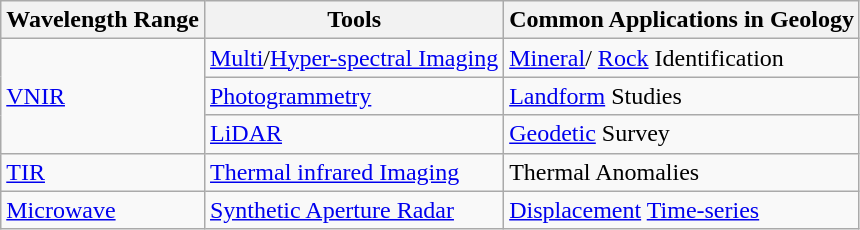<table class="wikitable">
<tr>
<th><strong>Wavelength Range</strong></th>
<th><strong>Tools</strong></th>
<th><strong>Common Applications in Geology</strong></th>
</tr>
<tr>
<td rowspan="3"><a href='#'>VNIR</a></td>
<td><a href='#'>Multi</a>/<a href='#'>Hyper-spectral Imaging</a></td>
<td><a href='#'>Mineral</a>/ <a href='#'>Rock</a> Identification</td>
</tr>
<tr>
<td><a href='#'>Photogrammetry</a></td>
<td><a href='#'>Landform</a> Studies</td>
</tr>
<tr>
<td><a href='#'>LiDAR</a></td>
<td><a href='#'>Geodetic</a> Survey</td>
</tr>
<tr>
<td><a href='#'>TIR</a></td>
<td><a href='#'>Thermal infrared Imaging</a></td>
<td>Thermal Anomalies</td>
</tr>
<tr>
<td><a href='#'>Microwave</a></td>
<td><a href='#'>Synthetic Aperture Radar</a></td>
<td><a href='#'>Displacement</a> <a href='#'>Time-series</a></td>
</tr>
</table>
